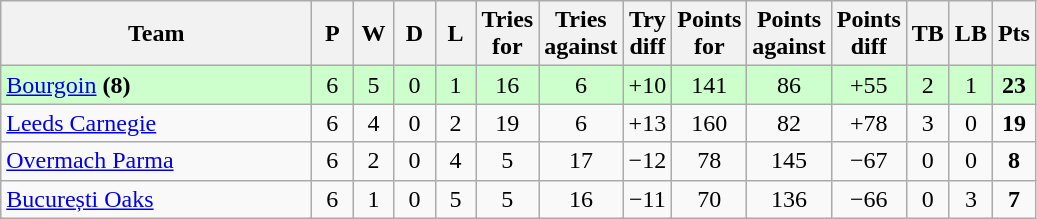<table class="wikitable" style="text-align: center;">
<tr>
<th width="200">Team</th>
<th width="20">P</th>
<th width="20">W</th>
<th width="20">D</th>
<th width="20">L</th>
<th width="20">Tries for</th>
<th width="20">Tries against</th>
<th width="20">Try diff</th>
<th width="20">Points for</th>
<th width="20">Points against</th>
<th width="25">Points diff</th>
<th width="20">TB</th>
<th width="20">LB</th>
<th width="20">Pts</th>
</tr>
<tr bgcolor="#ccffcc">
<td align=left> <a href='#'>Bourgoin</a> <strong>(8)</strong></td>
<td>6</td>
<td>5</td>
<td>0</td>
<td>1</td>
<td>16</td>
<td>6</td>
<td>+10</td>
<td>141</td>
<td>86</td>
<td>+55</td>
<td>2</td>
<td>1</td>
<td><strong>23</strong></td>
</tr>
<tr>
<td align=left> <a href='#'>Leeds Carnegie</a></td>
<td>6</td>
<td>4</td>
<td>0</td>
<td>2</td>
<td>19</td>
<td>6</td>
<td>+13</td>
<td>160</td>
<td>82</td>
<td>+78</td>
<td>3</td>
<td>0</td>
<td><strong>19</strong></td>
</tr>
<tr>
<td align=left> <a href='#'>Overmach Parma</a></td>
<td>6</td>
<td>2</td>
<td>0</td>
<td>4</td>
<td>5</td>
<td>17</td>
<td>−12</td>
<td>78</td>
<td>145</td>
<td>−67</td>
<td>0</td>
<td>0</td>
<td><strong>8</strong></td>
</tr>
<tr>
<td align=left> <a href='#'>București Oaks</a></td>
<td>6</td>
<td>1</td>
<td>0</td>
<td>5</td>
<td>5</td>
<td>16</td>
<td>−11</td>
<td>70</td>
<td>136</td>
<td>−66</td>
<td>0</td>
<td>3</td>
<td><strong>7</strong></td>
</tr>
</table>
